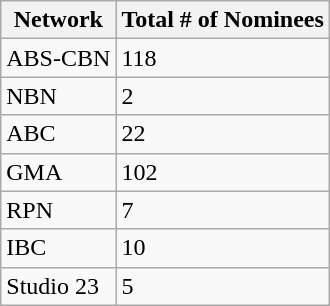<table class="wikitable sortable">
<tr>
<th>Network</th>
<th>Total # of Nominees</th>
</tr>
<tr>
<td>ABS-CBN</td>
<td>118</td>
</tr>
<tr>
<td>NBN</td>
<td>2</td>
</tr>
<tr>
<td>ABC</td>
<td>22</td>
</tr>
<tr>
<td>GMA</td>
<td>102</td>
</tr>
<tr>
<td>RPN</td>
<td>7</td>
</tr>
<tr>
<td>IBC</td>
<td>10</td>
</tr>
<tr>
<td>Studio 23</td>
<td>5</td>
</tr>
</table>
